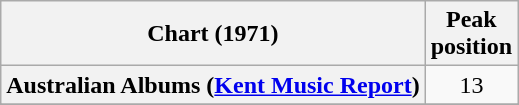<table class="wikitable sortable plainrowheaders" style="text-align:center">
<tr>
<th scope="col">Chart (1971)</th>
<th scope="col">Peak<br>position</th>
</tr>
<tr>
<th scope="row">Australian Albums (<a href='#'>Kent Music Report</a>)</th>
<td>13</td>
</tr>
<tr>
</tr>
<tr>
</tr>
<tr>
</tr>
<tr>
</tr>
<tr>
</tr>
</table>
